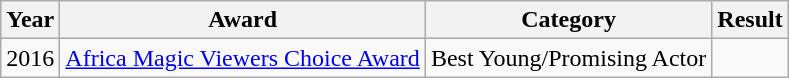<table class="wikitable">
<tr>
<th>Year</th>
<th>Award</th>
<th>Category</th>
<th>Result</th>
</tr>
<tr>
<td>2016</td>
<td><a href='#'>Africa Magic Viewers Choice Award</a></td>
<td>Best Young/Promising Actor</td>
<td></td>
</tr>
</table>
